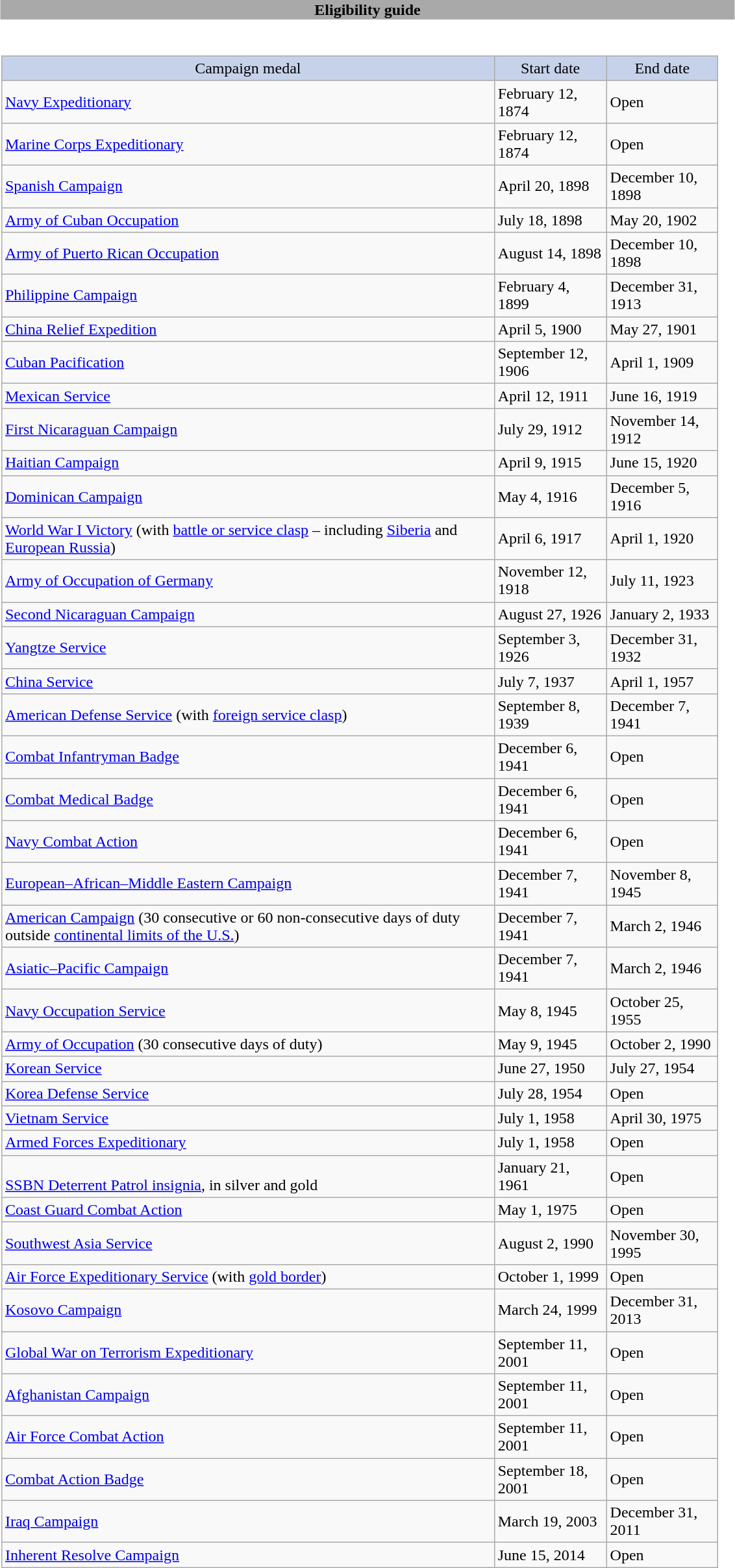<table class="toccolours mw-collapsible mw-collapsed" style="margin:1.5em auto; text-align:center; width:60%;">
<tr>
<th colspan="7" style="background:darkGrey;"><span>Eligibility guide</span></th>
</tr>
<tr valign="top">
<td><br><table class="wikitable">
<tr style="background:#c5d2ea; text-align:center;">
<td>Campaign medal</td>
<td>Start date</td>
<td>End date</td>
</tr>
<tr style="text-align:left;">
<td> <a href='#'>Navy Expeditionary</a></td>
<td>February 12, 1874</td>
<td>Open</td>
</tr>
<tr align="left">
<td> <a href='#'>Marine Corps Expeditionary</a></td>
<td>February 12, 1874</td>
<td>Open</td>
</tr>
<tr align="left">
<td> <a href='#'>Spanish Campaign</a></td>
<td>April 20, 1898</td>
<td>December 10, 1898</td>
</tr>
<tr align="left">
<td> <a href='#'>Army of Cuban Occupation</a></td>
<td>July 18, 1898</td>
<td>May 20, 1902</td>
</tr>
<tr align="left">
<td> <a href='#'>Army of Puerto Rican Occupation</a></td>
<td>August 14, 1898</td>
<td>December 10, 1898</td>
</tr>
<tr align="left">
<td> <a href='#'>Philippine Campaign</a></td>
<td>February 4, 1899</td>
<td>December 31, 1913</td>
</tr>
<tr align="left">
<td> <a href='#'>China Relief Expedition</a></td>
<td>April 5, 1900</td>
<td>May 27, 1901</td>
</tr>
<tr align="left">
<td> <a href='#'>Cuban Pacification</a></td>
<td>September 12, 1906</td>
<td>April 1, 1909</td>
</tr>
<tr align="left">
<td> <a href='#'>Mexican Service</a></td>
<td>April 12, 1911</td>
<td>June 16, 1919</td>
</tr>
<tr align="left">
<td> <a href='#'>First Nicaraguan Campaign</a></td>
<td>July 29, 1912</td>
<td>November 14, 1912</td>
</tr>
<tr align="left">
<td> <a href='#'>Haitian Campaign</a></td>
<td>April 9, 1915</td>
<td>June 15, 1920</td>
</tr>
<tr align="left">
<td> <a href='#'>Dominican Campaign</a></td>
<td>May 4, 1916</td>
<td>December 5, 1916</td>
</tr>
<tr align="left">
<td> <a href='#'>World War I Victory</a> (with <a href='#'>battle or service clasp</a> – including <a href='#'>Siberia</a> and <a href='#'>European Russia</a>)</td>
<td>April 6, 1917</td>
<td>April 1, 1920</td>
</tr>
<tr align="left">
<td> <a href='#'>Army of Occupation of Germany</a></td>
<td>November 12, 1918</td>
<td>July 11, 1923</td>
</tr>
<tr align="left">
<td> <a href='#'>Second Nicaraguan Campaign</a></td>
<td>August 27, 1926</td>
<td>January 2, 1933</td>
</tr>
<tr align="left">
<td> <a href='#'>Yangtze Service</a></td>
<td>September 3, 1926</td>
<td>December 31, 1932</td>
</tr>
<tr align="left">
<td> <a href='#'>China Service</a></td>
<td>July 7, 1937</td>
<td>April 1, 1957</td>
</tr>
<tr align="left">
<td> <a href='#'>American Defense Service</a> (with <a href='#'>foreign service clasp</a>)</td>
<td>September 8, 1939</td>
<td>December 7, 1941</td>
</tr>
<tr align="left">
<td> <a href='#'>Combat Infantryman Badge</a></td>
<td>December 6, 1941</td>
<td>Open</td>
</tr>
<tr align="left">
<td> <a href='#'>Combat Medical Badge</a></td>
<td>December 6, 1941</td>
<td>Open</td>
</tr>
<tr align="left">
<td> <a href='#'>Navy Combat Action</a></td>
<td>December 6, 1941</td>
<td>Open</td>
</tr>
<tr align="left">
<td> <a href='#'>European–African–Middle Eastern Campaign</a></td>
<td>December 7, 1941</td>
<td>November 8, 1945</td>
</tr>
<tr align="left">
<td> <a href='#'>American Campaign</a> (30 consecutive or 60 non-consecutive days of duty outside <a href='#'>continental limits of the U.S.</a>)</td>
<td>December 7, 1941</td>
<td>March 2, 1946</td>
</tr>
<tr align="left">
<td> <a href='#'>Asiatic–Pacific Campaign</a></td>
<td>December 7, 1941</td>
<td>March 2, 1946</td>
</tr>
<tr align="left">
<td> <a href='#'>Navy Occupation Service</a></td>
<td>May 8, 1945</td>
<td>October 25, 1955</td>
</tr>
<tr align="left">
<td> <a href='#'>Army of Occupation</a> (30 consecutive days of duty)</td>
<td>May 9, 1945</td>
<td>October 2, 1990</td>
</tr>
<tr align="left">
<td> <a href='#'>Korean Service</a></td>
<td>June 27, 1950</td>
<td>July 27, 1954</td>
</tr>
<tr align="left">
<td> <a href='#'>Korea Defense Service</a></td>
<td>July 28, 1954</td>
<td>Open</td>
</tr>
<tr align="left">
<td> <a href='#'>Vietnam Service</a></td>
<td>July 1, 1958</td>
<td>April 30, 1975</td>
</tr>
<tr align="left">
<td> <a href='#'>Armed Forces Expeditionary</a></td>
<td>July 1, 1958</td>
<td>Open</td>
</tr>
<tr align="left">
<td> <br> <a href='#'>SSBN Deterrent Patrol insignia</a>, in silver and gold</td>
<td>January 21, 1961</td>
<td>Open</td>
</tr>
<tr align="left">
<td> <a href='#'>Coast Guard Combat Action</a></td>
<td>May 1, 1975</td>
<td>Open</td>
</tr>
<tr align="left">
<td> <a href='#'>Southwest Asia Service</a></td>
<td>August 2, 1990</td>
<td>November 30, 1995</td>
</tr>
<tr align="left">
<td> <a href='#'>Air Force Expeditionary Service</a> (with <a href='#'>gold border</a>)</td>
<td>October 1, 1999</td>
<td>Open</td>
</tr>
<tr align="left">
<td> <a href='#'>Kosovo Campaign</a></td>
<td>March 24, 1999</td>
<td>December 31, 2013</td>
</tr>
<tr align="left">
<td> <a href='#'>Global War on Terrorism Expeditionary</a></td>
<td>September 11, 2001</td>
<td>Open</td>
</tr>
<tr align="left">
<td> <a href='#'>Afghanistan Campaign</a></td>
<td>September 11, 2001</td>
<td>Open</td>
</tr>
<tr align="left">
<td> <a href='#'>Air Force Combat Action</a></td>
<td>September 11, 2001</td>
<td>Open</td>
</tr>
<tr align="left">
<td> <a href='#'>Combat Action Badge</a></td>
<td>September 18, 2001</td>
<td>Open</td>
</tr>
<tr align="left">
<td> <a href='#'>Iraq Campaign</a></td>
<td>March 19, 2003</td>
<td>December 31, 2011</td>
</tr>
<tr align="left">
<td> <a href='#'>Inherent Resolve Campaign</a></td>
<td>June 15, 2014</td>
<td>Open</td>
</tr>
</table>
</td>
</tr>
<tr>
</tr>
</table>
